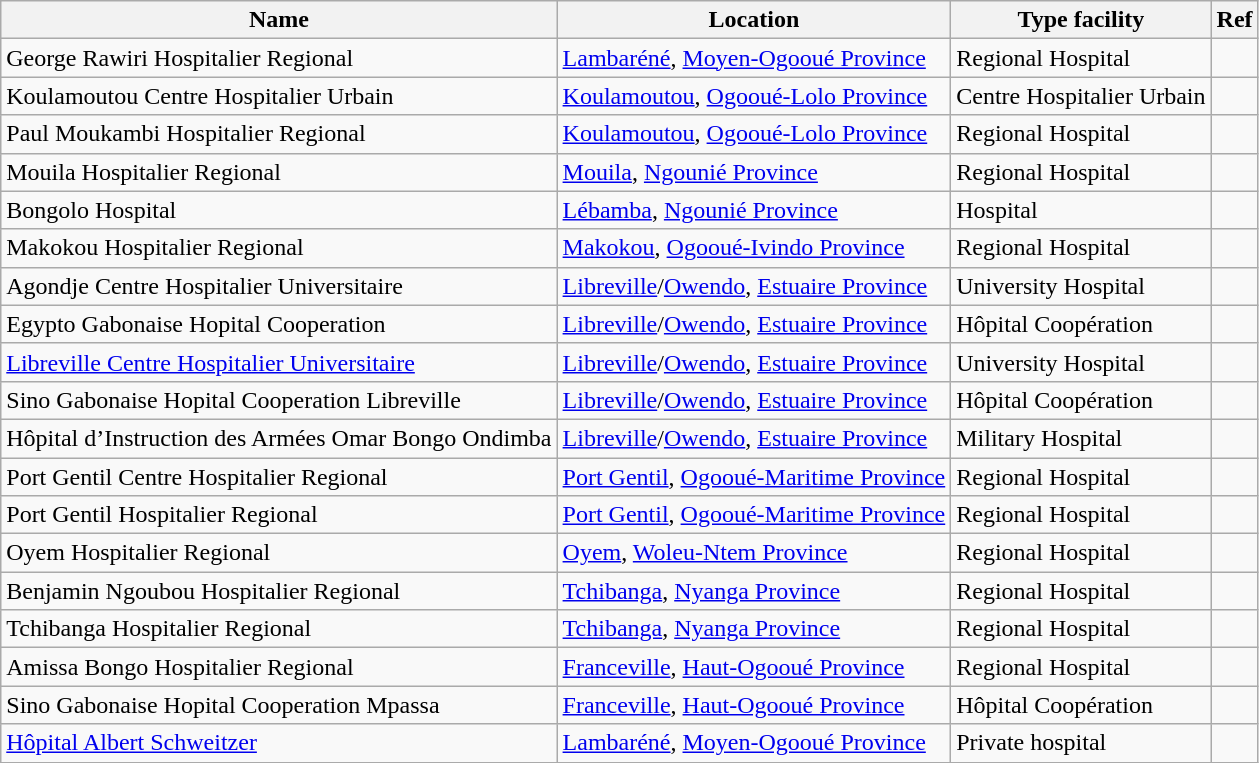<table class="wikitable sortable plainrowheaders" summary="Hospitals in Gabon">
<tr>
<th>Name</th>
<th>Location</th>
<th>Type facility</th>
<th>Ref</th>
</tr>
<tr>
<td>George Rawiri Hospitalier Regional</td>
<td><a href='#'>Lambaréné</a>, <a href='#'>Moyen-Ogooué Province</a></td>
<td>Regional Hospital</td>
<td></td>
</tr>
<tr>
<td>Koulamoutou Centre Hospitalier Urbain</td>
<td><a href='#'>Koulamoutou</a>, <a href='#'>Ogooué-Lolo Province</a></td>
<td>Centre Hospitalier Urbain</td>
<td></td>
</tr>
<tr>
<td>Paul Moukambi Hospitalier Regional</td>
<td><a href='#'>Koulamoutou</a>, <a href='#'>Ogooué-Lolo Province</a></td>
<td>Regional Hospital</td>
<td></td>
</tr>
<tr>
<td>Mouila Hospitalier Regional</td>
<td><a href='#'>Mouila</a>, <a href='#'>Ngounié Province</a></td>
<td>Regional Hospital</td>
<td></td>
</tr>
<tr>
<td>Bongolo Hospital</td>
<td><a href='#'>Lébamba</a>, <a href='#'>Ngounié Province</a></td>
<td>Hospital</td>
<td></td>
</tr>
<tr>
<td>Makokou Hospitalier Regional</td>
<td><a href='#'>Makokou</a>, <a href='#'>Ogooué-Ivindo Province</a></td>
<td>Regional Hospital</td>
<td></td>
</tr>
<tr>
<td>Agondje Centre Hospitalier Universitaire</td>
<td><a href='#'>Libreville</a>/<a href='#'>Owendo</a>, <a href='#'>Estuaire Province</a></td>
<td>University Hospital</td>
<td></td>
</tr>
<tr>
<td>Egypto Gabonaise Hopital Cooperation</td>
<td><a href='#'>Libreville</a>/<a href='#'>Owendo</a>, <a href='#'>Estuaire Province</a></td>
<td>Hôpital Coopération</td>
<td></td>
</tr>
<tr>
<td><a href='#'>Libreville Centre Hospitalier Universitaire</a></td>
<td><a href='#'>Libreville</a>/<a href='#'>Owendo</a>, <a href='#'>Estuaire Province</a></td>
<td>University Hospital</td>
<td></td>
</tr>
<tr>
<td>Sino Gabonaise Hopital Cooperation Libreville</td>
<td><a href='#'>Libreville</a>/<a href='#'>Owendo</a>, <a href='#'>Estuaire Province</a></td>
<td>Hôpital Coopération</td>
<td></td>
</tr>
<tr>
<td>Hôpital d’Instruction des Armées Omar Bongo Ondimba</td>
<td><a href='#'>Libreville</a>/<a href='#'>Owendo</a>, <a href='#'>Estuaire Province</a></td>
<td>Military Hospital</td>
<td></td>
</tr>
<tr>
<td>Port Gentil Centre Hospitalier Regional</td>
<td><a href='#'>Port Gentil</a>, <a href='#'>Ogooué-Maritime Province</a></td>
<td>Regional Hospital</td>
<td></td>
</tr>
<tr>
<td>Port Gentil Hospitalier Regional</td>
<td><a href='#'>Port Gentil</a>, <a href='#'>Ogooué-Maritime Province</a></td>
<td>Regional Hospital</td>
<td></td>
</tr>
<tr>
<td>Oyem Hospitalier Regional</td>
<td><a href='#'>Oyem</a>, <a href='#'>Woleu-Ntem Province</a></td>
<td>Regional Hospital</td>
<td></td>
</tr>
<tr>
<td>Benjamin Ngoubou Hospitalier Regional</td>
<td><a href='#'>Tchibanga</a>, <a href='#'>Nyanga Province</a></td>
<td>Regional Hospital</td>
<td></td>
</tr>
<tr>
<td>Tchibanga Hospitalier Regional</td>
<td><a href='#'>Tchibanga</a>, <a href='#'>Nyanga Province</a></td>
<td>Regional Hospital</td>
<td></td>
</tr>
<tr>
<td>Amissa Bongo Hospitalier Regional</td>
<td><a href='#'>Franceville</a>, <a href='#'>Haut-Ogooué Province</a></td>
<td>Regional Hospital</td>
<td></td>
</tr>
<tr>
<td>Sino Gabonaise Hopital Cooperation Mpassa</td>
<td><a href='#'>Franceville</a>, <a href='#'>Haut-Ogooué Province</a></td>
<td>Hôpital Coopération</td>
<td></td>
</tr>
<tr>
<td><a href='#'>Hôpital Albert Schweitzer</a></td>
<td><a href='#'>Lambaréné</a>, <a href='#'>Moyen-Ogooué Province</a></td>
<td>Private hospital</td>
<td></td>
</tr>
</table>
